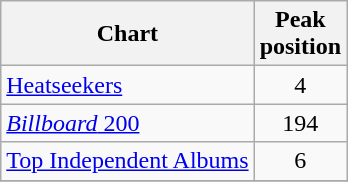<table class="wikitable sortable">
<tr>
<th>Chart</th>
<th>Peak<br>position</th>
</tr>
<tr>
<td><a href='#'>Heatseekers</a></td>
<td align="center">4</td>
</tr>
<tr>
<td><a href='#'><em>Billboard</em> 200</a></td>
<td align="center">194</td>
</tr>
<tr>
<td><a href='#'>Top Independent Albums</a></td>
<td align="center">6</td>
</tr>
<tr>
</tr>
</table>
